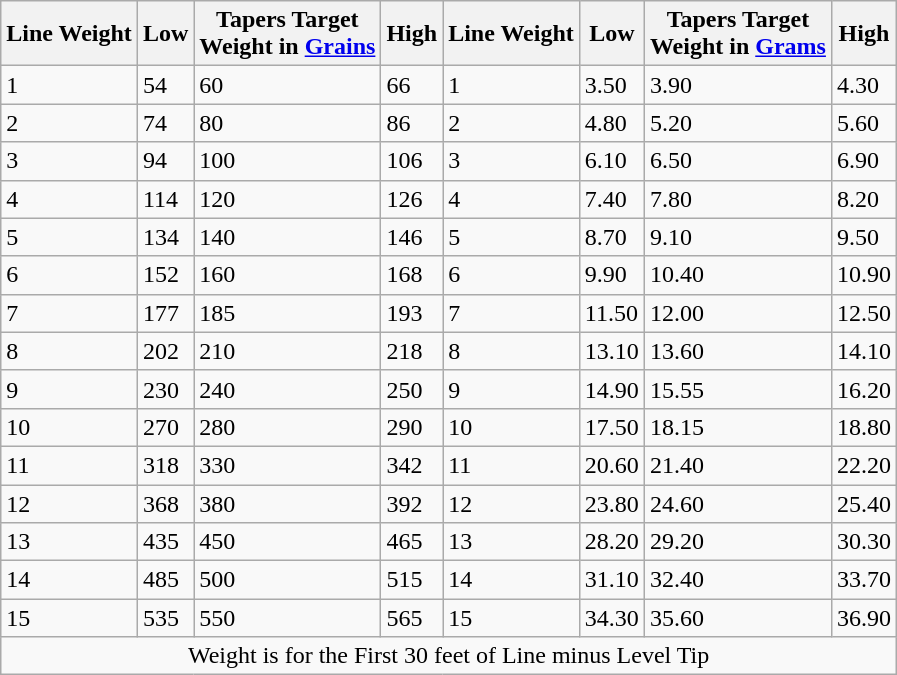<table class="wikitable">
<tr>
<th>Line Weight</th>
<th>Low</th>
<th>Tapers Target<br>Weight in <a href='#'>Grains</a></th>
<th>High</th>
<th>Line Weight</th>
<th>Low</th>
<th>Tapers Target<br> Weight in <a href='#'>Grams</a></th>
<th>High</th>
</tr>
<tr>
<td>1</td>
<td>54</td>
<td>60</td>
<td>66</td>
<td>1</td>
<td>3.50</td>
<td>3.90</td>
<td>4.30</td>
</tr>
<tr>
<td>2</td>
<td>74</td>
<td>80</td>
<td>86</td>
<td>2</td>
<td>4.80</td>
<td>5.20</td>
<td>5.60</td>
</tr>
<tr>
<td>3</td>
<td>94</td>
<td>100</td>
<td>106</td>
<td>3</td>
<td>6.10</td>
<td>6.50</td>
<td>6.90</td>
</tr>
<tr>
<td>4</td>
<td>114</td>
<td>120</td>
<td>126</td>
<td>4</td>
<td>7.40</td>
<td>7.80</td>
<td>8.20</td>
</tr>
<tr>
<td>5</td>
<td>134</td>
<td>140</td>
<td>146</td>
<td>5</td>
<td>8.70</td>
<td>9.10</td>
<td>9.50</td>
</tr>
<tr>
<td>6</td>
<td>152</td>
<td>160</td>
<td>168</td>
<td>6</td>
<td>9.90</td>
<td>10.40</td>
<td>10.90</td>
</tr>
<tr>
<td>7</td>
<td>177</td>
<td>185</td>
<td>193</td>
<td>7</td>
<td>11.50</td>
<td>12.00</td>
<td>12.50</td>
</tr>
<tr>
<td>8</td>
<td>202</td>
<td>210</td>
<td>218</td>
<td>8</td>
<td>13.10</td>
<td>13.60</td>
<td>14.10</td>
</tr>
<tr>
<td>9</td>
<td>230</td>
<td>240</td>
<td>250</td>
<td>9</td>
<td>14.90</td>
<td>15.55</td>
<td>16.20</td>
</tr>
<tr>
<td>10</td>
<td>270</td>
<td>280</td>
<td>290</td>
<td>10</td>
<td>17.50</td>
<td>18.15</td>
<td>18.80</td>
</tr>
<tr>
<td>11</td>
<td>318</td>
<td>330</td>
<td>342</td>
<td>11</td>
<td>20.60</td>
<td>21.40</td>
<td>22.20</td>
</tr>
<tr>
<td>12</td>
<td>368</td>
<td>380</td>
<td>392</td>
<td>12</td>
<td>23.80</td>
<td>24.60</td>
<td>25.40</td>
</tr>
<tr>
<td>13</td>
<td>435</td>
<td>450</td>
<td>465</td>
<td>13</td>
<td>28.20</td>
<td>29.20</td>
<td>30.30</td>
</tr>
<tr>
<td>14</td>
<td>485</td>
<td>500</td>
<td>515</td>
<td>14</td>
<td>31.10</td>
<td>32.40</td>
<td>33.70</td>
</tr>
<tr>
<td>15</td>
<td>535</td>
<td>550</td>
<td>565</td>
<td>15</td>
<td>34.30</td>
<td>35.60</td>
<td>36.90</td>
</tr>
<tr>
<td colspan="8" style="text-align: center;">Weight is for the First 30 feet of Line minus Level Tip</td>
</tr>
</table>
